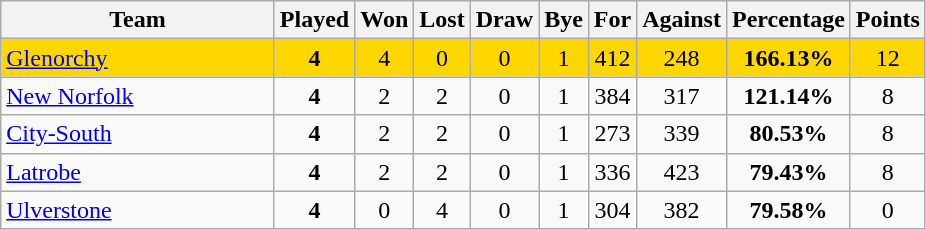<table class="wikitable" style="text-align:center;">
<tr>
<th width=175>Team</th>
<th width=20 abbr="Played">Played</th>
<th width=20 abbr="Won">Won</th>
<th width=20 abbr="Lost">Lost</th>
<th width=20 abbr="Draw">Draw</th>
<th width=20 abbr="Bye">Bye</th>
<th width=20 abbr="For">For</th>
<th width=20 abbr="Against">Against</th>
<th width=20 abbr="Percentage">Percentage</th>
<th width=20 abbr="Points">Points</th>
</tr>
<tr bgcolor="gold">
<td style="text-align:left;"><a href='#'>Glenorchy</a></td>
<td><strong>4</strong></td>
<td>4</td>
<td>0</td>
<td>0</td>
<td>1</td>
<td>412</td>
<td>248</td>
<td><strong>166.13%</strong></td>
<td>12</td>
</tr>
<tr style="background:#f9f9f9;">
<td style="text-align:left;"><a href='#'>New Norfolk</a></td>
<td><strong>4</strong></td>
<td>2</td>
<td>2</td>
<td>0</td>
<td>1</td>
<td>384</td>
<td>317</td>
<td><strong>121.14%</strong></td>
<td>8</td>
</tr>
<tr style="background:#f9f9f9;">
<td style="text-align:left;"><a href='#'>City-South</a></td>
<td><strong>4</strong></td>
<td>2</td>
<td>2</td>
<td>0</td>
<td>1</td>
<td>273</td>
<td>339</td>
<td><strong>80.53%</strong></td>
<td>8</td>
</tr>
<tr style="background:#f9f9f9;">
<td style="text-align:left;"><a href='#'>Latrobe</a></td>
<td><strong>4</strong></td>
<td>2</td>
<td>2</td>
<td>0</td>
<td>1</td>
<td>336</td>
<td>423</td>
<td><strong>79.43%</strong></td>
<td>8</td>
</tr>
<tr style="background:#f9f9f9;">
<td style="text-align:left;"><a href='#'>Ulverstone</a></td>
<td><strong>4</strong></td>
<td>0</td>
<td>4</td>
<td>0</td>
<td>1</td>
<td>304</td>
<td>382</td>
<td><strong>79.58%</strong></td>
<td>0</td>
</tr>
</table>
